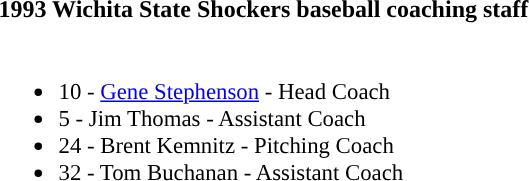<table class="toccolours" style="text-align: left;">
<tr>
<th colspan="9">1993 Wichita State Shockers baseball coaching staff</th>
</tr>
<tr>
<td style="font-size: 95%;" valign="top"><br><ul><li>10 - <a href='#'>Gene Stephenson</a> - Head Coach</li><li>5 - Jim Thomas - Assistant Coach</li><li>24 - Brent Kemnitz - Pitching Coach</li><li>32 - Tom Buchanan - Assistant Coach</li></ul></td>
</tr>
</table>
